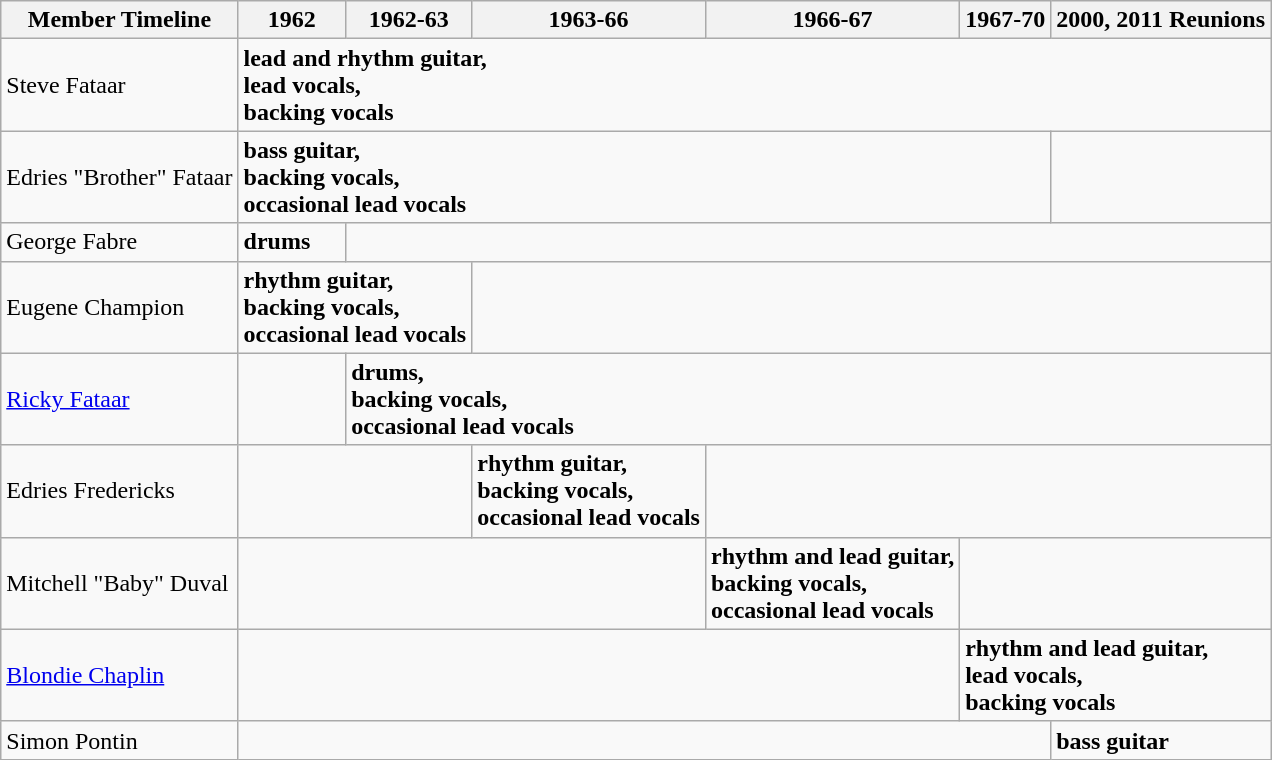<table class="wikitable">
<tr>
<th>Member Timeline</th>
<th>1962</th>
<th>1962-63</th>
<th>1963-66</th>
<th>1966-67</th>
<th>1967-70</th>
<th>2000, 2011 Reunions</th>
</tr>
<tr>
<td>Steve Fataar</td>
<td colspan="6"><strong>lead and rhythm guitar,</strong><br><strong>lead vocals,</strong><br><strong>backing vocals</strong></td>
</tr>
<tr>
<td>Edries "Brother" Fataar</td>
<td colspan="5"><strong>bass guitar,</strong><br><strong>backing vocals,</strong><br><strong>occasional lead vocals</strong></td>
<td></td>
</tr>
<tr>
<td>George Fabre</td>
<td><strong>drums</strong></td>
<td colspan="5"></td>
</tr>
<tr>
<td>Eugene Champion</td>
<td colspan="2"><strong>rhythm guitar,</strong><br><strong>backing vocals,</strong><br><strong>occasional lead vocals</strong></td>
<td colspan="4"></td>
</tr>
<tr>
<td><a href='#'>Ricky Fataar</a></td>
<td></td>
<td colspan="5"><strong>drums,</strong><br><strong>backing vocals,</strong><br><strong>occasional lead vocals</strong></td>
</tr>
<tr>
<td>Edries Fredericks</td>
<td colspan="2"></td>
<td><strong>rhythm guitar,</strong><br><strong>backing vocals,</strong><br><strong>occasional lead vocals</strong></td>
<td colspan="3"></td>
</tr>
<tr>
<td>Mitchell "Baby" Duval</td>
<td colspan="3"></td>
<td><strong>rhythm and lead guitar,</strong><br><strong>backing vocals,</strong><br><strong>occasional lead vocals</strong></td>
<td colspan="2"></td>
</tr>
<tr>
<td><a href='#'>Blondie Chaplin</a></td>
<td colspan="4"></td>
<td colspan="2"><strong>rhythm and lead guitar,</strong><br><strong>lead vocals,</strong><br><strong>backing vocals</strong></td>
</tr>
<tr>
<td>Simon Pontin</td>
<td colspan="5"></td>
<td><strong>bass guitar</strong></td>
</tr>
</table>
